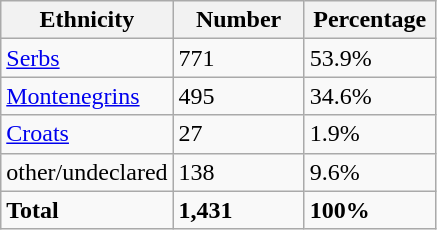<table class="wikitable">
<tr>
<th width="100px">Ethnicity</th>
<th width="80px">Number</th>
<th width="80px">Percentage</th>
</tr>
<tr>
<td><a href='#'>Serbs</a></td>
<td>771</td>
<td>53.9%</td>
</tr>
<tr>
<td><a href='#'>Montenegrins</a></td>
<td>495</td>
<td>34.6%</td>
</tr>
<tr>
<td><a href='#'>Croats</a></td>
<td>27</td>
<td>1.9%</td>
</tr>
<tr>
<td>other/undeclared</td>
<td>138</td>
<td>9.6%</td>
</tr>
<tr>
<td><strong>Total</strong></td>
<td><strong>1,431</strong></td>
<td><strong>100%</strong></td>
</tr>
</table>
